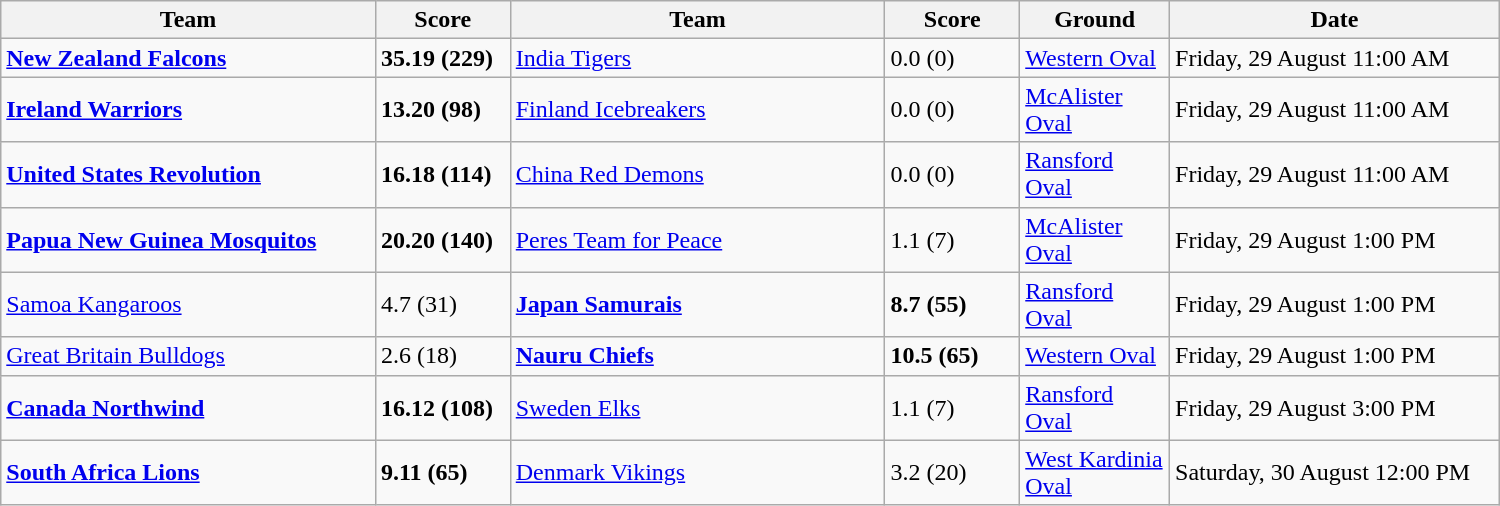<table class="wikitable" width=1000>
<tr>
<th width=25%>Team</th>
<th width=9%>Score</th>
<th width=25%>Team</th>
<th width=9%>Score</th>
<th width=10%>Ground</th>
<th width=22%>Date</th>
</tr>
<tr style="vertical-align: top;">
<td> <strong><a href='#'>New Zealand Falcons</a></strong></td>
<td><strong>35.19 (229)</strong></td>
<td> <a href='#'>India Tigers</a></td>
<td>0.0 (0)</td>
<td><a href='#'>Western Oval</a></td>
<td>Friday, 29 August 11:00 AM</td>
</tr>
<tr>
<td> <strong><a href='#'>Ireland Warriors</a></strong></td>
<td><strong>13.20 (98)</strong></td>
<td> <a href='#'>Finland Icebreakers</a></td>
<td>0.0 (0)</td>
<td><a href='#'>McAlister Oval</a></td>
<td>Friday, 29 August 11:00 AM</td>
</tr>
<tr>
<td> <strong><a href='#'>United States Revolution</a></strong></td>
<td><strong>16.18 (114)</strong></td>
<td> <a href='#'>China Red Demons</a></td>
<td>0.0 (0)</td>
<td><a href='#'>Ransford Oval</a></td>
<td>Friday, 29 August 11:00 AM</td>
</tr>
<tr>
<td> <strong><a href='#'>Papua New Guinea Mosquitos</a></strong></td>
<td><strong>20.20 (140)</strong></td>
<td> <a href='#'>Peres Team for Peace</a></td>
<td>1.1 (7)</td>
<td><a href='#'>McAlister Oval</a></td>
<td>Friday, 29 August 1:00 PM</td>
</tr>
<tr>
<td> <a href='#'>Samoa Kangaroos</a></td>
<td>4.7 (31)</td>
<td> <strong><a href='#'>Japan Samurais</a></strong></td>
<td><strong>8.7 (55)</strong></td>
<td><a href='#'>Ransford Oval</a></td>
<td>Friday, 29 August 1:00 PM</td>
</tr>
<tr>
<td> <a href='#'>Great Britain Bulldogs</a></td>
<td>2.6 (18)</td>
<td> <strong><a href='#'>Nauru Chiefs</a></strong></td>
<td><strong>10.5 (65)</strong></td>
<td><a href='#'>Western Oval</a></td>
<td>Friday, 29 August 1:00 PM</td>
</tr>
<tr>
<td> <strong><a href='#'>Canada Northwind</a></strong></td>
<td><strong>16.12 (108)</strong></td>
<td> <a href='#'>Sweden Elks</a></td>
<td>1.1 (7)</td>
<td><a href='#'>Ransford Oval</a></td>
<td>Friday, 29 August 3:00 PM</td>
</tr>
<tr>
<td> <strong><a href='#'>South Africa Lions</a></strong></td>
<td><strong>9.11 (65)</strong></td>
<td> <a href='#'>Denmark Vikings</a></td>
<td>3.2 (20)</td>
<td><a href='#'>West Kardinia Oval</a></td>
<td>Saturday, 30 August 12:00 PM</td>
</tr>
</table>
